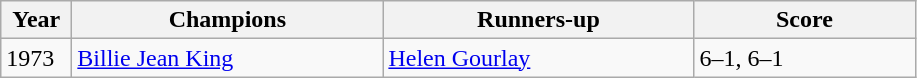<table class="wikitable">
<tr>
<th style="width:40px">Year</th>
<th style="width:200px">Champions</th>
<th style="width:200px">Runners-up</th>
<th style="width:140px" class="unsortable">Score</th>
</tr>
<tr>
<td>1973</td>
<td> <a href='#'>Billie Jean King</a></td>
<td> <a href='#'>Helen Gourlay</a></td>
<td>6–1, 6–1</td>
</tr>
</table>
